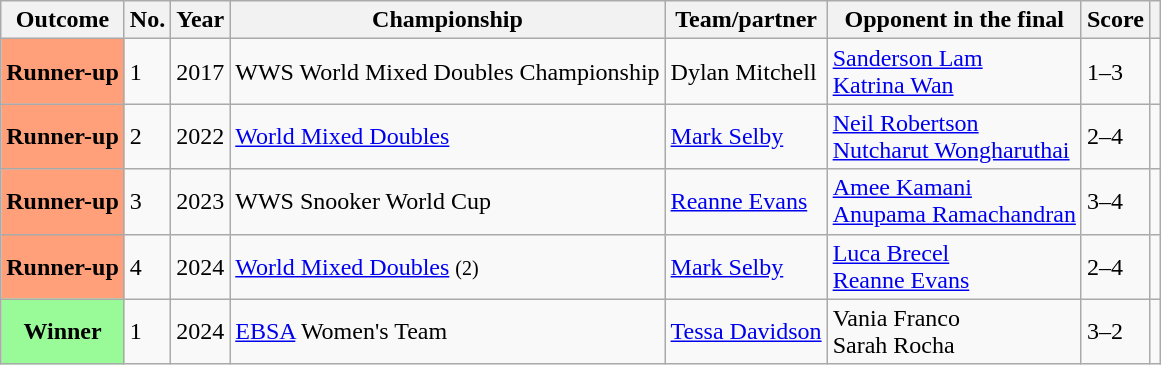<table class="wikitable">
<tr>
<th>Outcome</th>
<th>No.</th>
<th>Year</th>
<th>Championship</th>
<th>Team/partner</th>
<th>Opponent in the final</th>
<th>Score</th>
<th></th>
</tr>
<tr>
<th scope="row" style="background:#ffa07a;">Runner-up</th>
<td>1</td>
<td>2017</td>
<td>WWS World Mixed Doubles Championship</td>
<td> Dylan Mitchell</td>
<td> <a href='#'>Sanderson Lam</a><br> <a href='#'>Katrina Wan</a></td>
<td>1–3</td>
<td></td>
</tr>
<tr>
<th scope="row" style="background:#ffa07a;">Runner-up</th>
<td>2</td>
<td>2022</td>
<td><a href='#'>World Mixed Doubles</a></td>
<td> <a href='#'>Mark Selby</a></td>
<td> <a href='#'>Neil Robertson</a><br> <a href='#'>Nutcharut Wongharuthai</a></td>
<td>2–4</td>
<td></td>
</tr>
<tr>
<th scope="row" style="background:#ffa07a;">Runner-up</th>
<td>3</td>
<td>2023</td>
<td>WWS Snooker World Cup</td>
<td> <a href='#'>Reanne Evans</a></td>
<td> <a href='#'>Amee Kamani</a><br> <a href='#'>Anupama Ramachandran</a></td>
<td>3–4</td>
<td></td>
</tr>
<tr>
<th scope="row" style="background:#ffa07a;">Runner-up</th>
<td>4</td>
<td>2024</td>
<td><a href='#'>World Mixed Doubles</a> <small>(2)</small></td>
<td> <a href='#'>Mark Selby</a></td>
<td> <a href='#'>Luca Brecel</a><br> <a href='#'>Reanne Evans</a></td>
<td>2–4</td>
<td></td>
</tr>
<tr>
<th scope="row" style="background:#98FB98">Winner</th>
<td>1</td>
<td>2024</td>
<td><a href='#'>EBSA</a> Women's Team</td>
<td> <a href='#'>Tessa Davidson</a></td>
<td> Vania Franco<br> Sarah Rocha</td>
<td>3–2</td>
<td></td>
</tr>
</table>
